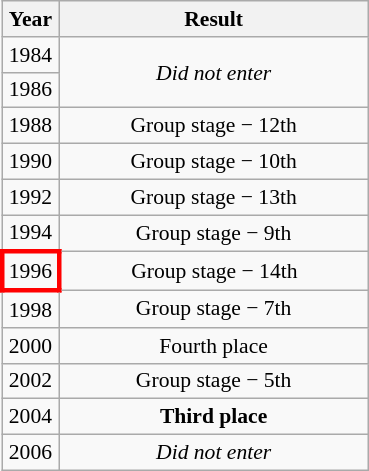<table class="wikitable" style="text-align: center; font-size:90%">
<tr>
<th>Year</th>
<th style="width:200px">Result</th>
</tr>
<tr>
<td> 1984</td>
<td rowspan="2"><em>Did not enter</em></td>
</tr>
<tr>
<td> 1986</td>
</tr>
<tr>
<td> 1988</td>
<td>Group stage − 12th</td>
</tr>
<tr>
<td> 1990</td>
<td>Group stage − 10th</td>
</tr>
<tr>
<td> 1992</td>
<td>Group stage − 13th</td>
</tr>
<tr>
<td> 1994</td>
<td>Group stage − 9th</td>
</tr>
<tr>
<td style="border: 3px solid red"> 1996</td>
<td>Group stage − 14th</td>
</tr>
<tr>
<td> 1998</td>
<td>Group stage − 7th</td>
</tr>
<tr>
<td> 2000</td>
<td>Fourth place</td>
</tr>
<tr>
<td> 2002</td>
<td>Group stage − 5th</td>
</tr>
<tr>
<td> 2004</td>
<td><strong> Third place</strong></td>
</tr>
<tr>
<td> 2006</td>
<td><em>Did not enter</em></td>
</tr>
</table>
